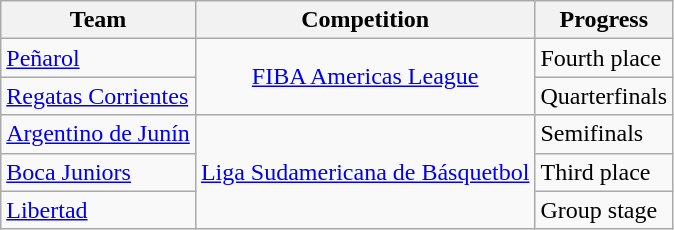<table class="wikitable">
<tr>
<th>Team</th>
<th>Competition</th>
<th>Progress</th>
</tr>
<tr>
<td><a href='#'>Peñarol</a></td>
<td rowspan="2" align="center"><a href='#'>FIBA Americas League</a></td>
<td>Fourth place</td>
</tr>
<tr>
<td><a href='#'>Regatas Corrientes</a></td>
<td>Quarterfinals</td>
</tr>
<tr>
<td><a href='#'>Argentino de Junín</a></td>
<td rowspan=3 align=center><a href='#'>Liga Sudamericana de Básquetbol</a></td>
<td>Semifinals</td>
</tr>
<tr>
<td><a href='#'>Boca Juniors</a></td>
<td>Third place</td>
</tr>
<tr>
<td><a href='#'>Libertad</a></td>
<td>Group stage</td>
</tr>
</table>
